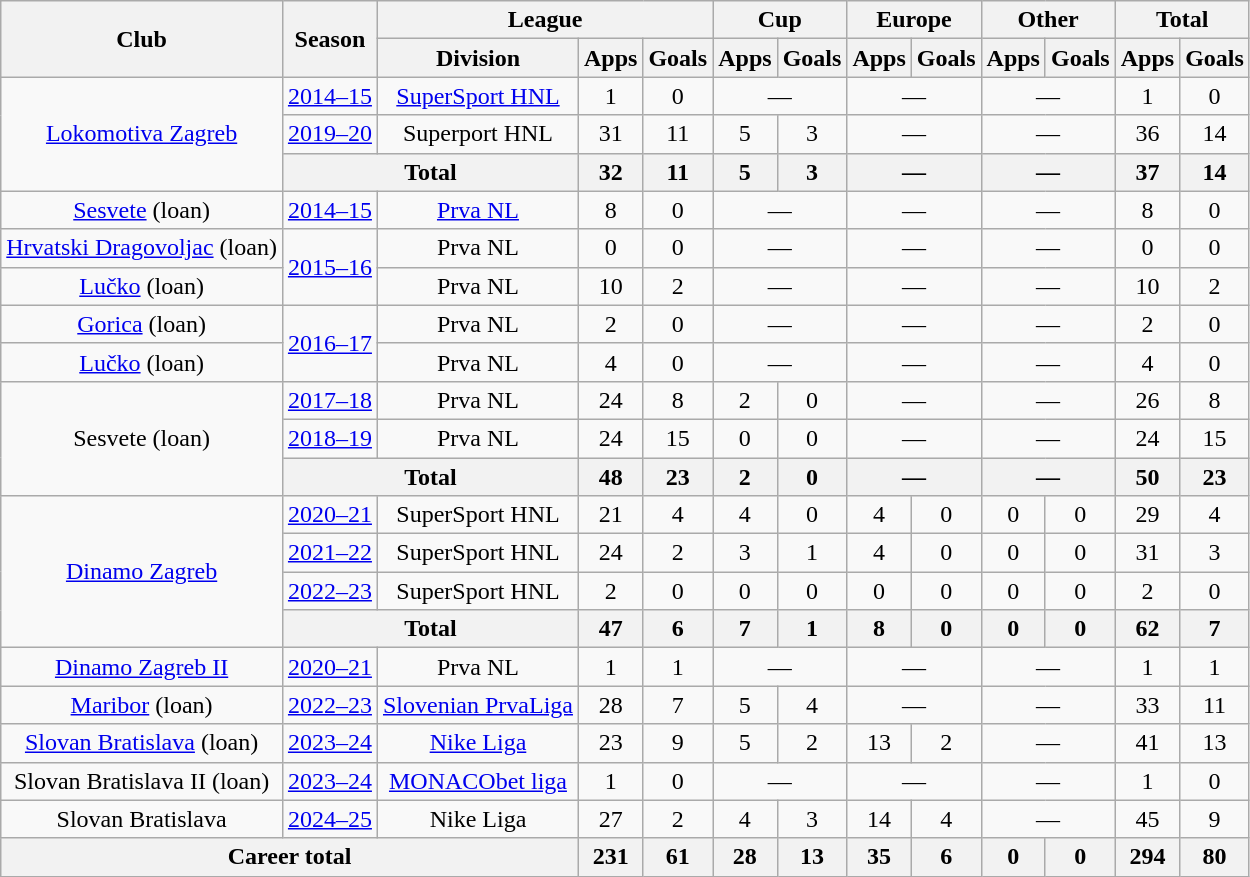<table class="wikitable" style="text-align:center">
<tr>
<th rowspan="2">Club</th>
<th rowspan="2">Season</th>
<th colspan="3">League</th>
<th colspan="2">Cup</th>
<th colspan="2">Europe</th>
<th colspan="2">Other</th>
<th colspan="2">Total</th>
</tr>
<tr>
<th>Division</th>
<th>Apps</th>
<th>Goals</th>
<th>Apps</th>
<th>Goals</th>
<th>Apps</th>
<th>Goals</th>
<th>Apps</th>
<th>Goals</th>
<th>Apps</th>
<th>Goals</th>
</tr>
<tr>
<td rowspan="3"><a href='#'>Lokomotiva Zagreb</a></td>
<td><a href='#'>2014–15</a></td>
<td><a href='#'>SuperSport HNL</a></td>
<td>1</td>
<td>0</td>
<td colspan="2">—</td>
<td colspan="2">—</td>
<td colspan="2">—</td>
<td>1</td>
<td>0</td>
</tr>
<tr>
<td><a href='#'>2019–20</a></td>
<td>Superport HNL</td>
<td>31</td>
<td>11</td>
<td>5</td>
<td>3</td>
<td colspan="2">—</td>
<td colspan="2">—</td>
<td>36</td>
<td>14</td>
</tr>
<tr>
<th colspan="2">Total</th>
<th>32</th>
<th>11</th>
<th>5</th>
<th>3</th>
<th colspan="2">—</th>
<th colspan="2">—</th>
<th>37</th>
<th>14</th>
</tr>
<tr>
<td><a href='#'>Sesvete</a> (loan)</td>
<td><a href='#'>2014–15</a></td>
<td><a href='#'>Prva NL</a></td>
<td>8</td>
<td>0</td>
<td colspan="2">—</td>
<td colspan="2">—</td>
<td colspan="2">—</td>
<td>8</td>
<td>0</td>
</tr>
<tr>
<td><a href='#'>Hrvatski Dragovoljac</a> (loan)</td>
<td rowspan="2"><a href='#'>2015–16</a></td>
<td>Prva NL</td>
<td>0</td>
<td>0</td>
<td colspan="2">—</td>
<td colspan="2">—</td>
<td colspan="2">—</td>
<td>0</td>
<td>0</td>
</tr>
<tr>
<td><a href='#'>Lučko</a> (loan)</td>
<td>Prva NL</td>
<td>10</td>
<td>2</td>
<td colspan="2">—</td>
<td colspan="2">—</td>
<td colspan="2">—</td>
<td>10</td>
<td>2</td>
</tr>
<tr>
<td><a href='#'>Gorica</a> (loan)</td>
<td rowspan="2"><a href='#'>2016–17</a></td>
<td>Prva NL</td>
<td>2</td>
<td>0</td>
<td colspan="2">—</td>
<td colspan="2">—</td>
<td colspan="2">—</td>
<td>2</td>
<td>0</td>
</tr>
<tr>
<td><a href='#'>Lučko</a> (loan)</td>
<td>Prva NL</td>
<td>4</td>
<td>0</td>
<td colspan="2">—</td>
<td colspan="2">—</td>
<td colspan="2">—</td>
<td>4</td>
<td>0</td>
</tr>
<tr>
<td rowspan="3">Sesvete (loan)</td>
<td><a href='#'>2017–18</a></td>
<td>Prva NL</td>
<td>24</td>
<td>8</td>
<td>2</td>
<td>0</td>
<td colspan="2">—</td>
<td colspan="2">—</td>
<td>26</td>
<td>8</td>
</tr>
<tr>
<td><a href='#'>2018–19</a></td>
<td>Prva NL</td>
<td>24</td>
<td>15</td>
<td>0</td>
<td>0</td>
<td colspan="2">—</td>
<td colspan="2">—</td>
<td>24</td>
<td>15</td>
</tr>
<tr>
<th colspan="2">Total</th>
<th>48</th>
<th>23</th>
<th>2</th>
<th>0</th>
<th colspan="2">—</th>
<th colspan="2">—</th>
<th>50</th>
<th>23</th>
</tr>
<tr>
<td rowspan="4"><a href='#'>Dinamo Zagreb</a></td>
<td><a href='#'>2020–21</a></td>
<td>SuperSport HNL</td>
<td>21</td>
<td>4</td>
<td>4</td>
<td>0</td>
<td>4</td>
<td>0</td>
<td>0</td>
<td>0</td>
<td>29</td>
<td>4</td>
</tr>
<tr>
<td><a href='#'>2021–22</a></td>
<td>SuperSport HNL</td>
<td>24</td>
<td>2</td>
<td>3</td>
<td>1</td>
<td>4</td>
<td>0</td>
<td>0</td>
<td>0</td>
<td>31</td>
<td>3</td>
</tr>
<tr>
<td><a href='#'>2022–23</a></td>
<td>SuperSport HNL</td>
<td>2</td>
<td>0</td>
<td>0</td>
<td>0</td>
<td>0</td>
<td>0</td>
<td>0</td>
<td>0</td>
<td>2</td>
<td>0</td>
</tr>
<tr>
<th colspan="2">Total</th>
<th>47</th>
<th>6</th>
<th>7</th>
<th>1</th>
<th>8</th>
<th>0</th>
<th>0</th>
<th>0</th>
<th>62</th>
<th>7</th>
</tr>
<tr>
<td><a href='#'>Dinamo Zagreb II</a></td>
<td><a href='#'>2020–21</a></td>
<td>Prva NL</td>
<td>1</td>
<td>1</td>
<td colspan="2">—</td>
<td colspan="2">—</td>
<td colspan="2">—</td>
<td>1</td>
<td>1</td>
</tr>
<tr>
<td><a href='#'>Maribor</a> (loan)</td>
<td><a href='#'>2022–23</a></td>
<td><a href='#'>Slovenian PrvaLiga</a></td>
<td>28</td>
<td>7</td>
<td>5</td>
<td>4</td>
<td colspan="2">—</td>
<td colspan="2">—</td>
<td>33</td>
<td>11</td>
</tr>
<tr>
<td><a href='#'>Slovan Bratislava</a> (loan)</td>
<td><a href='#'>2023–24</a></td>
<td><a href='#'>Nike Liga</a></td>
<td>23</td>
<td>9</td>
<td>5</td>
<td>2</td>
<td>13</td>
<td>2</td>
<td colspan="2">—</td>
<td>41</td>
<td>13</td>
</tr>
<tr>
<td>Slovan Bratislava II (loan)</td>
<td><a href='#'>2023–24</a></td>
<td><a href='#'>MONACObet liga</a></td>
<td>1</td>
<td>0</td>
<td colspan="2">—</td>
<td colspan="2">—</td>
<td colspan="2">—</td>
<td>1</td>
<td>0</td>
</tr>
<tr>
<td>Slovan Bratislava</td>
<td><a href='#'>2024–25</a></td>
<td>Nike Liga</td>
<td>27</td>
<td>2</td>
<td>4</td>
<td>3</td>
<td>14</td>
<td>4</td>
<td colspan="2">—</td>
<td>45</td>
<td>9</td>
</tr>
<tr>
<th colspan="3">Career total</th>
<th>231</th>
<th>61</th>
<th>28</th>
<th>13</th>
<th>35</th>
<th>6</th>
<th>0</th>
<th>0</th>
<th>294</th>
<th>80</th>
</tr>
</table>
